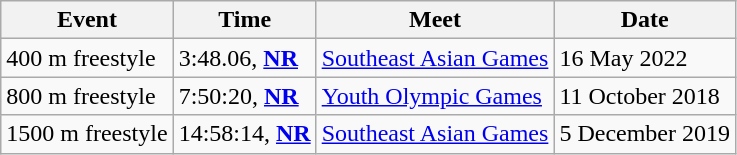<table class="wikitable">
<tr>
<th>Event</th>
<th>Time</th>
<th>Meet</th>
<th>Date</th>
</tr>
<tr>
<td>400 m freestyle</td>
<td>3:48.06, <strong><a href='#'>NR</a></strong></td>
<td><a href='#'>Southeast Asian Games</a></td>
<td>16 May 2022</td>
</tr>
<tr>
<td>800 m freestyle</td>
<td>7:50:20, <strong><a href='#'>NR</a></strong></td>
<td><a href='#'>Youth Olympic Games</a></td>
<td>11 October 2018</td>
</tr>
<tr>
<td>1500 m freestyle</td>
<td>14:58:14, <strong><a href='#'>NR</a></strong></td>
<td><a href='#'>Southeast Asian Games</a></td>
<td>5 December 2019</td>
</tr>
</table>
